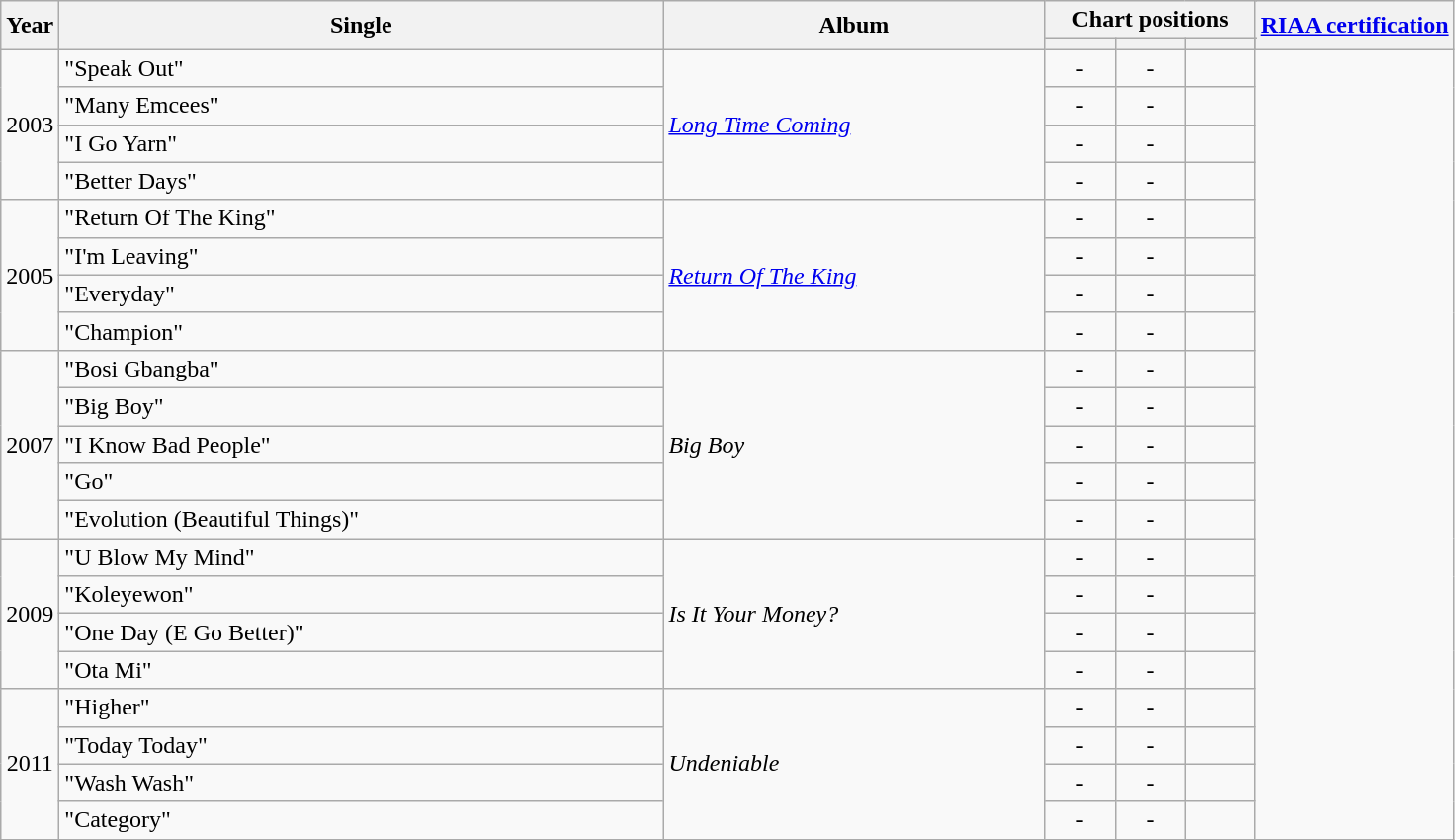<table class="wikitable">
<tr>
<th rowspan="2">Year</th>
<th rowspan="2" width="400">Single</th>
<th rowspan="2" width="250">Album</th>
<th colspan="9">Chart positions</th>
<th rowspan="2"><a href='#'>RIAA certification</a></th>
</tr>
<tr>
<th width="40"></th>
<th width="40"></th>
<th width="40"></th>
</tr>
<tr>
<td align="center" rowspan="4">2003</td>
<td align="left">"Speak Out"</td>
<td align="left" rowspan="4"><em><a href='#'>Long Time Coming</a></em></td>
<td align="center">-</td>
<td align="center">-</td>
<td align="center"></td>
</tr>
<tr>
<td align="left">"Many Emcees"</td>
<td align="center">-</td>
<td align="center">-</td>
<td align="center"></td>
</tr>
<tr>
<td align="left">"I Go Yarn"</td>
<td align="center">-</td>
<td align="center">-</td>
<td align="center"></td>
</tr>
<tr>
<td align="left">"Better Days"</td>
<td align="center">-</td>
<td align="center">-</td>
<td align="center"></td>
</tr>
<tr>
<td align="center" rowspan="4">2005</td>
<td align="left">"Return Of The King"</td>
<td align="left" rowspan="4"><em><a href='#'>Return Of The King</a></em></td>
<td align="center">-</td>
<td align="center">-</td>
<td align="center"></td>
</tr>
<tr>
<td align="left">"I'm Leaving"</td>
<td align="center">-</td>
<td align="center">-</td>
<td align="center"></td>
</tr>
<tr>
<td align="left">"Everyday"</td>
<td align="center">-</td>
<td align="center">-</td>
<td align="center"></td>
</tr>
<tr>
<td align="left">"Champion"</td>
<td align="center">-</td>
<td align="center">-</td>
<td align="center"></td>
</tr>
<tr>
<td align="center" rowspan="5">2007</td>
<td align="left">"Bosi Gbangba"</td>
<td align="left" rowspan="5"><em>Big Boy</em></td>
<td align="center">-</td>
<td align="center">-</td>
<td align="center"></td>
</tr>
<tr>
<td align="left">"Big Boy"</td>
<td align="center">-</td>
<td align="center">-</td>
<td align="center"></td>
</tr>
<tr>
<td align="left">"I Know Bad People"</td>
<td align="center">-</td>
<td align="center">-</td>
<td align="center"></td>
</tr>
<tr>
<td align="left">"Go"</td>
<td align="center">-</td>
<td align="center">-</td>
<td align="center"></td>
</tr>
<tr>
<td align="left">"Evolution (Beautiful Things)"</td>
<td align="center">-</td>
<td align="center">-</td>
<td align="center"></td>
</tr>
<tr>
<td align="center" rowspan="4">2009</td>
<td align="left">"U Blow My Mind"</td>
<td align="left" rowspan="4"><em>Is It Your Money?</em></td>
<td align="center">-</td>
<td align="center">-</td>
<td align="center"></td>
</tr>
<tr>
<td align="left">"Koleyewon"</td>
<td align="center">-</td>
<td align="center">-</td>
<td align="center"></td>
</tr>
<tr>
<td align="left">"One Day (E Go Better)"</td>
<td align="center">-</td>
<td align="center">-</td>
<td align="center"></td>
</tr>
<tr>
<td align="left">"Ota Mi"</td>
<td align="center">-</td>
<td align="center">-</td>
<td align="center"></td>
</tr>
<tr>
<td align="center" rowspan="4">2011</td>
<td align="left">"Higher"</td>
<td align="left" rowspan="4"><em>Undeniable</em></td>
<td align="center">-</td>
<td align="center">-</td>
<td align="center"></td>
</tr>
<tr>
<td align="left">"Today Today"</td>
<td align="center">-</td>
<td align="center">-</td>
<td align="center"></td>
</tr>
<tr>
<td align="left">"Wash Wash"</td>
<td align="center">-</td>
<td align="center">-</td>
<td align="center"></td>
</tr>
<tr>
<td align="left">"Category"</td>
<td align="center">-</td>
<td align="center">-</td>
<td align="center"></td>
</tr>
<tr>
</tr>
</table>
